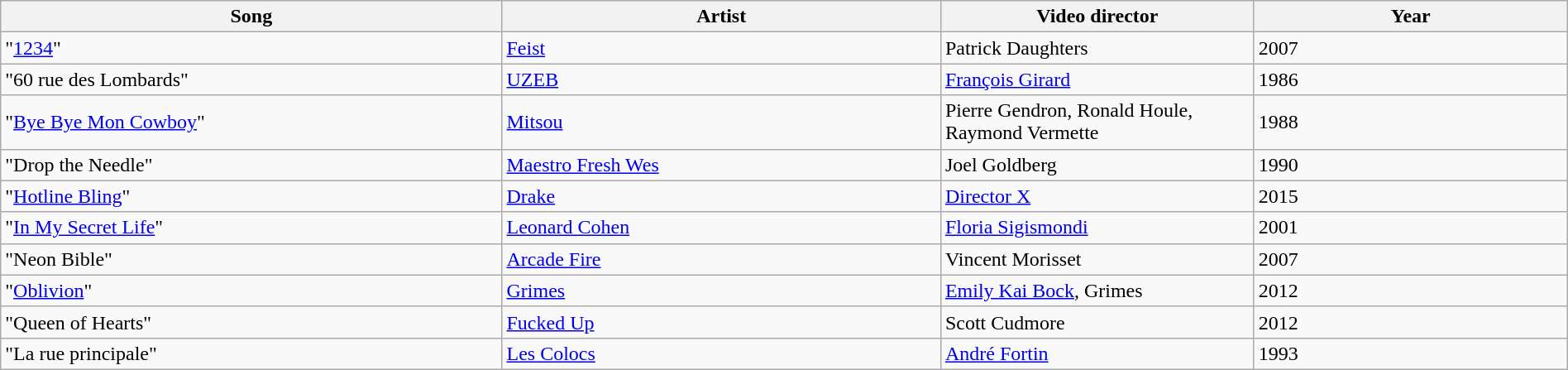<table class="wikitable" width=100%>
<tr>
<th scope="col" width="32%">Song</th>
<th scope="col" width="28%">Artist</th>
<th scope="col" width="20%">Video director</th>
<th scope="col" width="20%">Year</th>
</tr>
<tr>
<td>"<a href='#'>1234</a>"</td>
<td><a href='#'>Feist</a></td>
<td>Patrick Daughters</td>
<td>2007</td>
</tr>
<tr>
<td>"60 rue des Lombards"</td>
<td><a href='#'>UZEB</a></td>
<td><a href='#'>François Girard</a></td>
<td>1986</td>
</tr>
<tr>
<td>"<a href='#'>Bye Bye Mon Cowboy</a>"</td>
<td><a href='#'>Mitsou</a></td>
<td>Pierre Gendron, Ronald Houle, Raymond Vermette</td>
<td>1988</td>
</tr>
<tr>
<td>"Drop the Needle"</td>
<td><a href='#'>Maestro Fresh Wes</a></td>
<td>Joel Goldberg</td>
<td>1990</td>
</tr>
<tr>
<td>"<a href='#'>Hotline Bling</a>"</td>
<td><a href='#'>Drake</a></td>
<td><a href='#'>Director X</a></td>
<td>2015</td>
</tr>
<tr>
<td>"<a href='#'>In My Secret Life</a>"</td>
<td><a href='#'>Leonard Cohen</a></td>
<td><a href='#'>Floria Sigismondi</a></td>
<td>2001</td>
</tr>
<tr>
<td>"Neon Bible"</td>
<td><a href='#'>Arcade Fire</a></td>
<td>Vincent Morisset</td>
<td>2007</td>
</tr>
<tr>
<td>"<a href='#'>Oblivion</a>"</td>
<td><a href='#'>Grimes</a></td>
<td><a href='#'>Emily Kai Bock</a>, Grimes</td>
<td>2012</td>
</tr>
<tr>
<td>"Queen of Hearts"</td>
<td><a href='#'>Fucked Up</a></td>
<td>Scott Cudmore</td>
<td>2012</td>
</tr>
<tr>
<td>"La rue principale"</td>
<td><a href='#'>Les Colocs</a></td>
<td><a href='#'>André Fortin</a></td>
<td>1993</td>
</tr>
</table>
